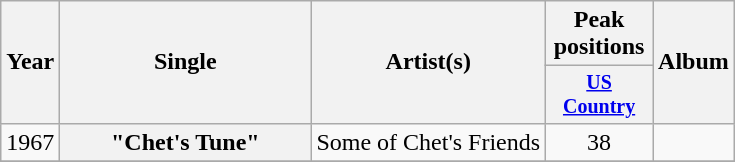<table class="wikitable plainrowheaders" style="text-align:center;">
<tr>
<th rowspan="2">Year</th>
<th rowspan="2" style="width:10em;">Single</th>
<th rowspan="2">Artist(s)</th>
<th>Peak positions</th>
<th rowspan="2">Album</th>
</tr>
<tr style="font-size:smaller;">
<th width="65"><a href='#'>US Country</a><br></th>
</tr>
<tr>
<td>1967</td>
<th scope="row">"Chet's Tune"</th>
<td>Some of Chet's Friends</td>
<td>38</td>
<td></td>
</tr>
<tr>
</tr>
</table>
